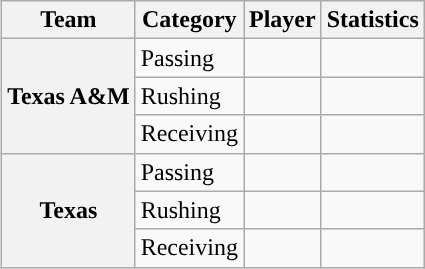<table class="wikitable" style="float:right">
<tr>
<th>Team</th>
<th>Category</th>
<th>Player</th>
<th>Statistics</th>
</tr>
<tr>
<th rowspan=3>Texas A&M</th>
<td>Passing</td>
<td></td>
<td></td>
</tr>
<tr>
<td>Rushing</td>
<td></td>
<td></td>
</tr>
<tr>
<td>Receiving</td>
<td></td>
<td></td>
</tr>
<tr>
<th rowspan=3>Texas</th>
<td>Passing</td>
<td></td>
<td></td>
</tr>
<tr>
<td>Rushing</td>
<td></td>
<td></td>
</tr>
<tr>
<td>Receiving</td>
<td></td>
<td></td>
</tr>
</table>
